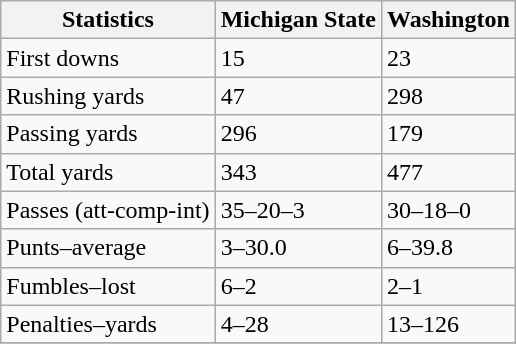<table class="wikitable">
<tr>
<th>Statistics</th>
<th>Michigan State</th>
<th>Washington</th>
</tr>
<tr>
<td>First downs</td>
<td>15</td>
<td>23</td>
</tr>
<tr>
<td>Rushing yards</td>
<td>47</td>
<td>298</td>
</tr>
<tr>
<td>Passing yards</td>
<td>296</td>
<td>179</td>
</tr>
<tr>
<td>Total yards</td>
<td>343</td>
<td>477</td>
</tr>
<tr>
<td>Passes (att-comp-int)</td>
<td>35–20–3</td>
<td>30–18–0</td>
</tr>
<tr>
<td>Punts–average</td>
<td>3–30.0</td>
<td>6–39.8</td>
</tr>
<tr>
<td>Fumbles–lost</td>
<td>6–2</td>
<td>2–1</td>
</tr>
<tr>
<td>Penalties–yards</td>
<td>4–28</td>
<td>13–126</td>
</tr>
<tr>
</tr>
</table>
